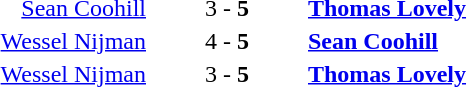<table style="text-align:center">
<tr>
<th width=223></th>
<th width=100></th>
<th width=223></th>
</tr>
<tr>
<td align=right><a href='#'>Sean Coohill</a> </td>
<td>3 - <strong>5</strong></td>
<td align=left> <strong><a href='#'>Thomas Lovely</a></strong></td>
</tr>
<tr>
<td align=right><a href='#'>Wessel Nijman</a> </td>
<td>4 - <strong>5</strong></td>
<td align=left> <strong><a href='#'>Sean Coohill</a></strong></td>
</tr>
<tr>
<td align=right><a href='#'>Wessel Nijman</a> </td>
<td>3 - <strong>5</strong></td>
<td align=left> <strong><a href='#'>Thomas Lovely</a></strong></td>
</tr>
</table>
